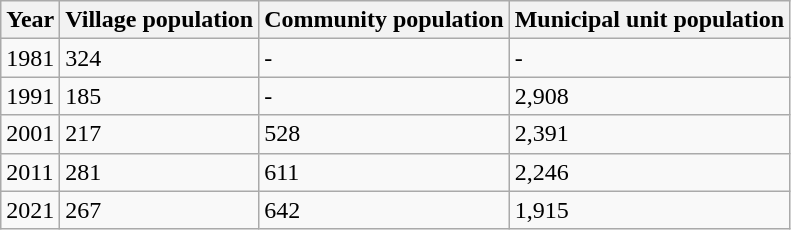<table class=wikitable>
<tr>
<th>Year</th>
<th>Village population</th>
<th>Community population</th>
<th>Municipal unit population</th>
</tr>
<tr>
<td>1981</td>
<td>324</td>
<td>-</td>
<td>-</td>
</tr>
<tr>
<td>1991</td>
<td>185</td>
<td>-</td>
<td>2,908</td>
</tr>
<tr>
<td>2001</td>
<td>217</td>
<td>528</td>
<td>2,391</td>
</tr>
<tr>
<td>2011</td>
<td>281</td>
<td>611</td>
<td>2,246</td>
</tr>
<tr>
<td>2021</td>
<td>267</td>
<td>642</td>
<td>1,915</td>
</tr>
</table>
